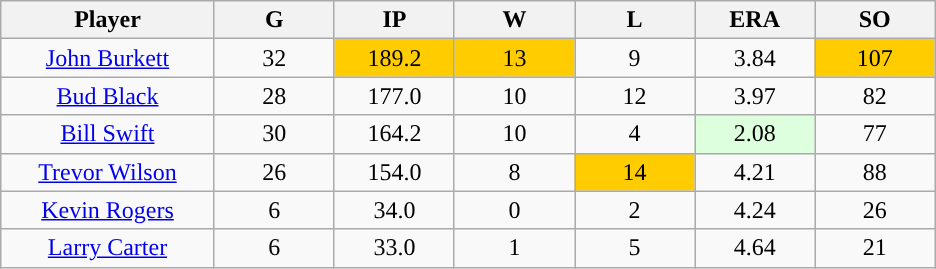<table class="wikitable sortable">
<tr>
<th bgcolor="#DDDDFF" width="16%">Player</th>
<th bgcolor="#DDDDFF" width="9%">G</th>
<th bgcolor="#DDDDFF" width="9%">IP</th>
<th bgcolor="#DDDDFF" width="9%">W</th>
<th bgcolor="#DDDDFF" width="9%">L</th>
<th bgcolor="#DDDDFF" width="9%">ERA</th>
<th bgcolor="#DDDDFF" width="9%">SO</th>
</tr>
<tr align="center">
<td><a href='#'>John Burkett</a></td>
<td>32</td>
<td style="background:#fc0;">189.2</td>
<td style="background:#fc0;">13</td>
<td>9</td>
<td>3.84</td>
<td style="background:#fc0;">107</td>
</tr>
<tr align=center>
<td><a href='#'>Bud Black</a></td>
<td>28</td>
<td>177.0</td>
<td>10</td>
<td>12</td>
<td>3.97</td>
<td>82</td>
</tr>
<tr align=center>
<td><a href='#'>Bill Swift</a></td>
<td>30</td>
<td>164.2</td>
<td>10</td>
<td>4</td>
<td style="background:#DDFFDD;">2.08</td>
<td>77</td>
</tr>
<tr align=center>
<td><a href='#'>Trevor Wilson</a></td>
<td>26</td>
<td>154.0</td>
<td>8</td>
<td style="background:#fc0;">14</td>
<td>4.21</td>
<td>88</td>
</tr>
<tr align=center>
<td><a href='#'>Kevin Rogers</a></td>
<td>6</td>
<td>34.0</td>
<td>0</td>
<td>2</td>
<td>4.24</td>
<td>26</td>
</tr>
<tr align=center>
<td><a href='#'>Larry Carter</a></td>
<td>6</td>
<td>33.0</td>
<td>1</td>
<td>5</td>
<td>4.64</td>
<td>21</td>
</tr>
</table>
